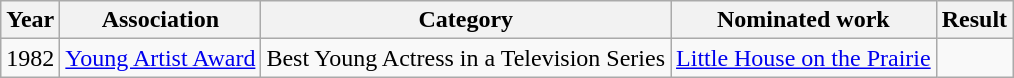<table class="wikitable sortable">
<tr>
<th>Year</th>
<th>Association</th>
<th>Category</th>
<th>Nominated work</th>
<th>Result</th>
</tr>
<tr>
<td>1982</td>
<td><a href='#'>Young Artist Award</a></td>
<td>Best Young Actress in a Television Series</td>
<td><a href='#'>Little House on the Prairie</a></td>
<td></td>
</tr>
</table>
